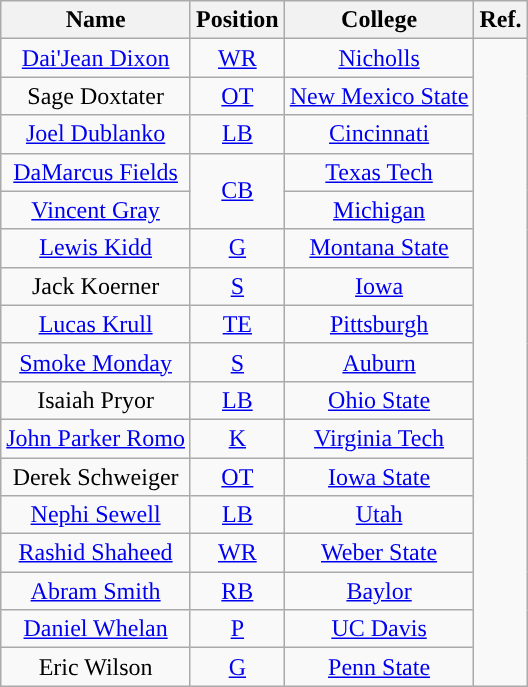<table class="wikitable" style="text-align:center">
<tr>
<th>Name</th>
<th>Position</th>
<th>College</th>
<th>Ref.</th>
</tr>
<tr>
<td><a href='#'>Dai'Jean Dixon</a></td>
<td><a href='#'>WR</a></td>
<td><a href='#'>Nicholls</a></td>
<td rowspan = 17></td>
</tr>
<tr>
<td>Sage Doxtater</td>
<td><a href='#'>OT</a></td>
<td><a href='#'>New Mexico State</a></td>
</tr>
<tr>
<td><a href='#'>Joel Dublanko</a></td>
<td><a href='#'>LB</a></td>
<td><a href='#'>Cincinnati</a></td>
</tr>
<tr>
<td><a href='#'>DaMarcus Fields</a></td>
<td rowspan = 2><a href='#'>CB</a></td>
<td><a href='#'>Texas Tech</a></td>
</tr>
<tr>
<td><a href='#'>Vincent Gray</a></td>
<td><a href='#'>Michigan</a></td>
</tr>
<tr>
<td><a href='#'>Lewis Kidd</a></td>
<td><a href='#'>G</a></td>
<td><a href='#'>Montana State</a></td>
</tr>
<tr>
<td>Jack Koerner</td>
<td><a href='#'>S</a></td>
<td><a href='#'>Iowa</a></td>
</tr>
<tr>
<td><a href='#'>Lucas Krull</a></td>
<td><a href='#'>TE</a></td>
<td><a href='#'>Pittsburgh</a></td>
</tr>
<tr>
<td><a href='#'>Smoke Monday</a></td>
<td><a href='#'>S</a></td>
<td><a href='#'>Auburn</a></td>
</tr>
<tr>
<td>Isaiah Pryor</td>
<td><a href='#'>LB</a></td>
<td><a href='#'>Ohio State</a></td>
</tr>
<tr>
<td><a href='#'>John Parker Romo</a></td>
<td><a href='#'>K</a></td>
<td><a href='#'>Virginia Tech</a></td>
</tr>
<tr>
<td>Derek Schweiger</td>
<td><a href='#'>OT</a></td>
<td><a href='#'>Iowa State</a></td>
</tr>
<tr>
<td><a href='#'>Nephi Sewell</a></td>
<td><a href='#'>LB</a></td>
<td><a href='#'>Utah</a></td>
</tr>
<tr>
<td><a href='#'>Rashid Shaheed</a></td>
<td><a href='#'>WR</a></td>
<td><a href='#'>Weber State</a></td>
</tr>
<tr>
<td><a href='#'>Abram Smith</a></td>
<td><a href='#'>RB</a></td>
<td><a href='#'>Baylor</a></td>
</tr>
<tr>
<td><a href='#'>Daniel Whelan</a></td>
<td><a href='#'>P</a></td>
<td><a href='#'>UC Davis</a></td>
</tr>
<tr>
<td>Eric Wilson</td>
<td><a href='#'>G</a></td>
<td><a href='#'>Penn State</a></td>
</tr>
</table>
